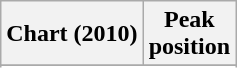<table class="wikitable sortable">
<tr>
<th align="left">Chart (2010)</th>
<th align="center">Peak<br>position</th>
</tr>
<tr>
</tr>
<tr>
</tr>
<tr>
</tr>
</table>
